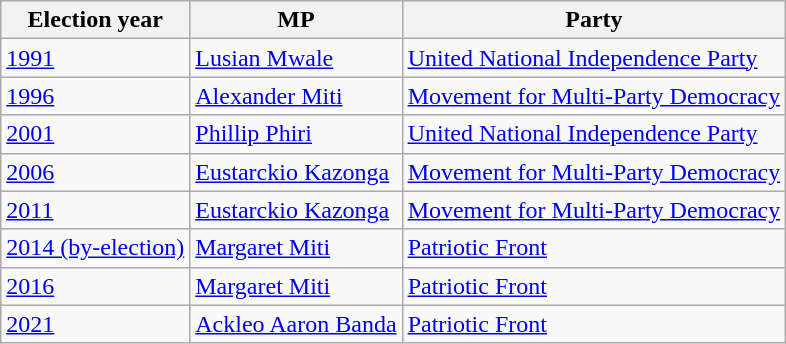<table class=wikitable>
<tr>
<th>Election year</th>
<th>MP</th>
<th>Party</th>
</tr>
<tr>
<td><a href='#'>1991</a></td>
<td><a href='#'>Lusian Mwale</a></td>
<td><a href='#'>United National Independence Party</a></td>
</tr>
<tr>
<td><a href='#'>1996</a></td>
<td><a href='#'>Alexander Miti</a></td>
<td><a href='#'>Movement for Multi-Party Democracy</a></td>
</tr>
<tr>
<td><a href='#'>2001</a></td>
<td><a href='#'>Phillip Phiri</a></td>
<td><a href='#'>United National Independence Party</a></td>
</tr>
<tr>
<td><a href='#'>2006</a></td>
<td><a href='#'>Eustarckio Kazonga</a></td>
<td><a href='#'>Movement for Multi-Party Democracy</a></td>
</tr>
<tr>
<td><a href='#'>2011</a></td>
<td><a href='#'>Eustarckio Kazonga</a></td>
<td><a href='#'>Movement for Multi-Party Democracy</a></td>
</tr>
<tr>
<td><a href='#'>2014 (by-election)</a></td>
<td><a href='#'>Margaret Miti</a></td>
<td><a href='#'>Patriotic Front</a></td>
</tr>
<tr>
<td><a href='#'>2016</a></td>
<td><a href='#'>Margaret Miti</a></td>
<td><a href='#'>Patriotic Front</a></td>
</tr>
<tr>
<td><a href='#'>2021</a></td>
<td><a href='#'>Ackleo Aaron Banda</a></td>
<td><a href='#'>Patriotic Front</a></td>
</tr>
</table>
